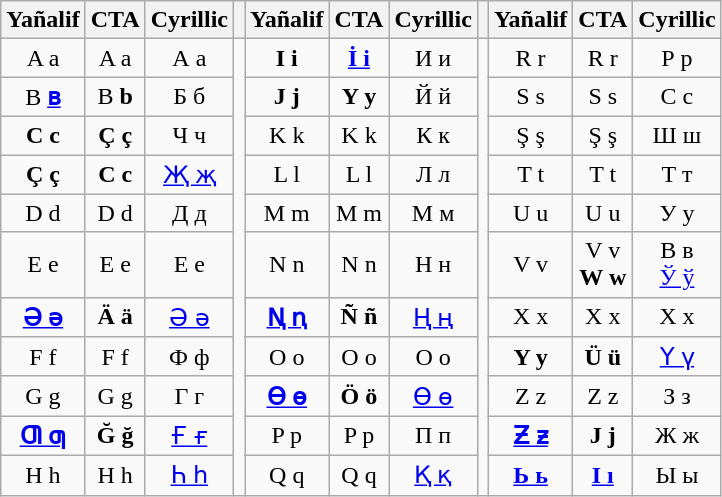<table class=wikitable style="text-align:center;">
<tr>
<th>Yañalif</th>
<th>CTA</th>
<th>Cyrillic</th>
<th></th>
<th>Yañalif</th>
<th>CTA</th>
<th>Cyrillic</th>
<th></th>
<th>Yañalif</th>
<th>CTA</th>
<th>Cyrillic</th>
</tr>
<tr>
<td>A a</td>
<td>A a</td>
<td>А а</td>
<td rowspan=11></td>
<td><strong>I i</strong></td>
<td><strong><a href='#'>İ i</a></strong></td>
<td>И и</td>
<td rowspan=11></td>
<td>R r</td>
<td>R r</td>
<td>Р р</td>
</tr>
<tr>
<td>B <strong><a href='#'>ʙ</a></strong></td>
<td>B <strong>b</strong></td>
<td>Б б</td>
<td><strong>J j</strong></td>
<td><strong>Y y</strong></td>
<td>Й й</td>
<td>S s</td>
<td>S s</td>
<td>С с</td>
</tr>
<tr>
<td><strong>C c</strong></td>
<td><strong>Ç ç</strong></td>
<td>Ч ч</td>
<td>K k</td>
<td>K k</td>
<td>К к</td>
<td>Ş ş</td>
<td>Ş ş</td>
<td>Ш ш</td>
</tr>
<tr>
<td><strong>Ç ç</strong></td>
<td><strong>C c</strong></td>
<td><a href='#'>Җ җ</a></td>
<td>L l</td>
<td>L l</td>
<td>Л л</td>
<td>T t</td>
<td>T t</td>
<td>Т т</td>
</tr>
<tr>
<td>D d</td>
<td>D d</td>
<td>Д д</td>
<td>M m</td>
<td>M m</td>
<td>М м</td>
<td>U u</td>
<td>U u</td>
<td>У у</td>
</tr>
<tr>
<td>E e</td>
<td>E e</td>
<td>Е е</td>
<td>N n</td>
<td>N n</td>
<td>Н н</td>
<td>V v</td>
<td>V v<br><strong>W w </strong></td>
<td>В в<br><a href='#'>Ў ў</a></td>
</tr>
<tr>
<td><strong><a href='#'>Ə ə</a></strong></td>
<td><strong>Ä ä</strong></td>
<td><a href='#'>Ә ә</a></td>
<td><strong><a href='#'>Ꞑ ꞑ</a></strong></td>
<td><strong>Ñ ñ</strong></td>
<td><a href='#'>Ң ң</a></td>
<td>X x</td>
<td>X x</td>
<td>Х х</td>
</tr>
<tr>
<td>F f</td>
<td>F f</td>
<td>Ф ф</td>
<td>O o</td>
<td>O o</td>
<td>О о</td>
<td><strong>Y y</strong></td>
<td><strong>Ü ü</strong></td>
<td><a href='#'>Ү ү</a></td>
</tr>
<tr>
<td>G g</td>
<td>G g</td>
<td>Г г</td>
<td><strong><a href='#'>Ɵ ɵ</a></strong></td>
<td><strong>Ö ö</strong></td>
<td><a href='#'>Ө ө</a></td>
<td>Z z</td>
<td>Z z</td>
<td>З з</td>
</tr>
<tr>
<td><strong><a href='#'>Ƣ ƣ</a></strong></td>
<td><strong>Ğ ğ</strong></td>
<td><a href='#'>Ғ ғ</a></td>
<td>P p</td>
<td>P p</td>
<td>П п</td>
<td><strong><a href='#'>Ƶ ƶ</a></strong></td>
<td><strong>J j</strong></td>
<td>Ж ж</td>
</tr>
<tr>
<td>H h</td>
<td>H h</td>
<td><a href='#'>Һ һ</a></td>
<td>Q q</td>
<td>Q q</td>
<td><a href='#'>Қ қ</a></td>
<td><strong><a href='#'>Ь ь</a></strong></td>
<td><strong><a href='#'>I ı</a></strong></td>
<td>Ы ы</td>
</tr>
</table>
